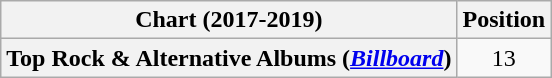<table class="wikitable plainrowheaders sortable" style="text-align:center;">
<tr>
<th>Chart (2017-2019)</th>
<th>Position</th>
</tr>
<tr>
<th scope="row">Top Rock & Alternative Albums (<em><a href='#'>Billboard</a></em>)</th>
<td>13</td>
</tr>
</table>
